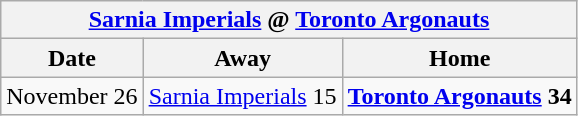<table class="wikitable">
<tr>
<th colspan=4><a href='#'>Sarnia Imperials</a> @ <a href='#'>Toronto Argonauts</a></th>
</tr>
<tr>
<th>Date</th>
<th>Away</th>
<th>Home</th>
</tr>
<tr>
<td>November 26</td>
<td><a href='#'>Sarnia Imperials</a> 15</td>
<td><strong><a href='#'>Toronto Argonauts</a> 34</strong></td>
</tr>
</table>
